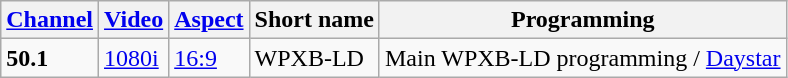<table class="wikitable">
<tr>
<th><a href='#'>Channel</a></th>
<th><a href='#'>Video</a></th>
<th><a href='#'>Aspect</a></th>
<th>Short name</th>
<th>Programming</th>
</tr>
<tr>
<td><strong>50.1</strong></td>
<td><a href='#'>1080i</a></td>
<td><a href='#'>16:9</a></td>
<td>WPXB-LD</td>
<td>Main WPXB-LD programming / <a href='#'>Daystar</a></td>
</tr>
</table>
